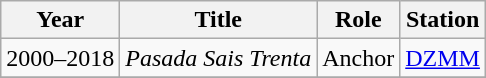<table class="wikitable">
<tr>
<th><strong>Year</strong></th>
<th><strong>Title</strong></th>
<th><strong>Role</strong></th>
<th><strong>Station</strong></th>
</tr>
<tr>
<td>2000–2018</td>
<td><em>Pasada Sais Trenta</em></td>
<td>Anchor</td>
<td><a href='#'>DZMM</a></td>
</tr>
<tr>
</tr>
</table>
